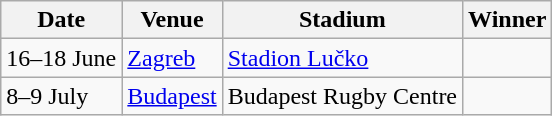<table class="wikitable">
<tr>
<th>Date</th>
<th>Venue</th>
<th>Stadium</th>
<th>Winner</th>
</tr>
<tr>
<td>16–18 June</td>
<td><a href='#'>Zagreb</a></td>
<td><a href='#'>Stadion Lučko</a></td>
<td></td>
</tr>
<tr>
<td>8–9 July</td>
<td><a href='#'>Budapest</a></td>
<td>Budapest Rugby Centre</td>
<td></td>
</tr>
</table>
